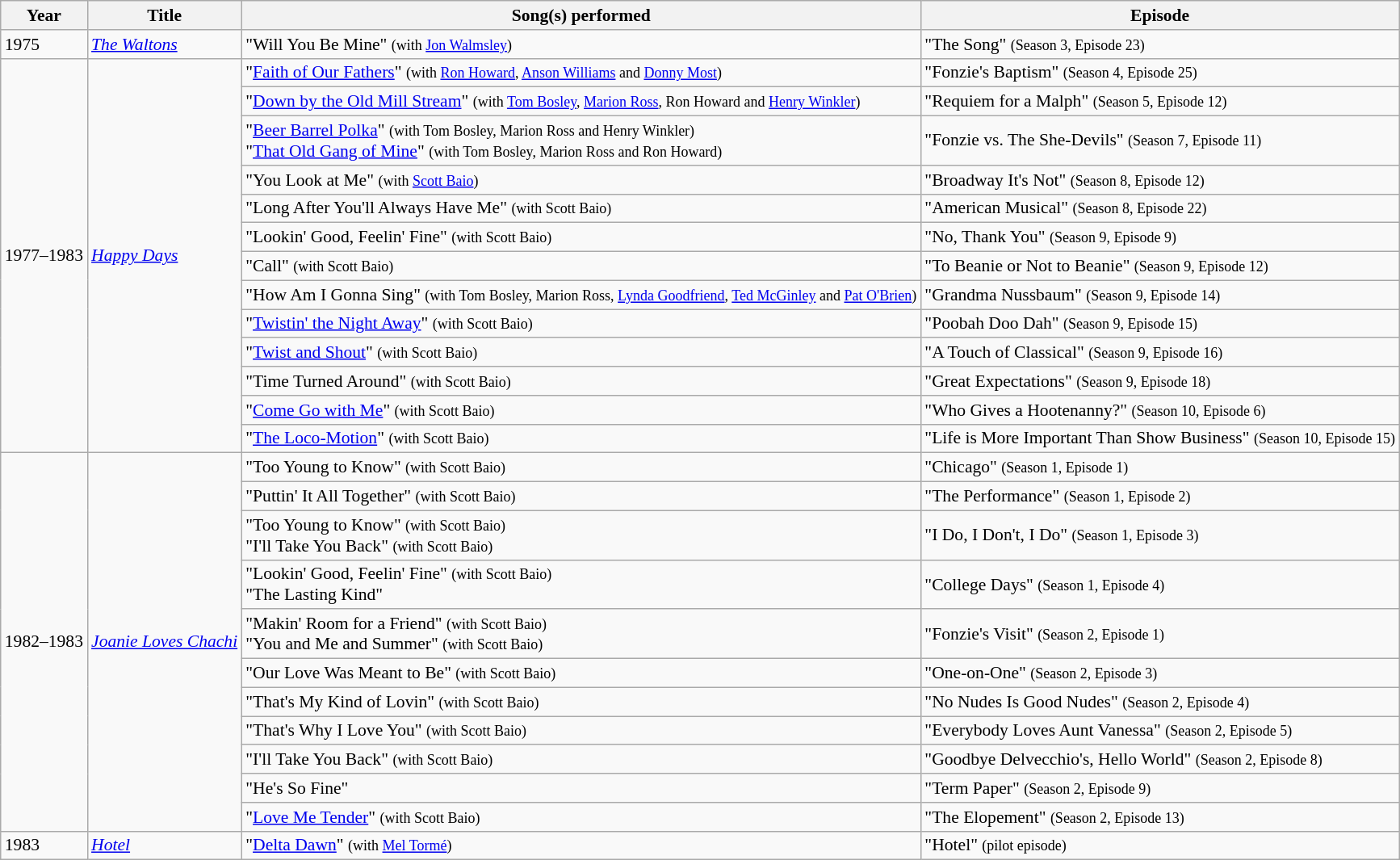<table class="wikitable" style="font-size: 90%;">
<tr>
<th>Year</th>
<th>Title</th>
<th>Song(s) performed</th>
<th>Episode</th>
</tr>
<tr>
<td>1975</td>
<td><em><a href='#'>The Waltons</a></em></td>
<td>"Will You Be Mine" <small>(with <a href='#'>Jon Walmsley</a>)</small></td>
<td>"The Song" <small>(Season 3, Episode 23)</small></td>
</tr>
<tr>
<td rowspan=13>1977–1983</td>
<td rowspan=13><em><a href='#'>Happy Days</a></em></td>
<td>"<a href='#'>Faith of Our Fathers</a>" <small>(with <a href='#'>Ron Howard</a>, <a href='#'>Anson Williams</a> and <a href='#'>Donny Most</a>)</small></td>
<td>"Fonzie's Baptism" <small>(Season 4, Episode 25)</small></td>
</tr>
<tr>
<td>"<a href='#'>Down by the Old Mill Stream</a>" <small>(with <a href='#'>Tom Bosley</a>, <a href='#'>Marion Ross</a>, Ron Howard and <a href='#'>Henry Winkler</a>)</small></td>
<td>"Requiem for a Malph" <small>(Season 5, Episode 12)</small></td>
</tr>
<tr>
<td>"<a href='#'>Beer Barrel Polka</a>" <small>(with Tom Bosley, Marion Ross and Henry Winkler)</small><br>"<a href='#'>That Old Gang of Mine</a>" <small>(with Tom Bosley, Marion Ross and Ron Howard)</small></td>
<td>"Fonzie vs. The She-Devils" <small>(Season 7, Episode 11)</small></td>
</tr>
<tr>
<td>"You Look at Me" <small>(with <a href='#'>Scott Baio</a>)</small></td>
<td>"Broadway It's Not" <small>(Season 8, Episode 12)</small></td>
</tr>
<tr>
<td>"Long After You'll Always Have Me" <small>(with Scott Baio)</small></td>
<td>"American Musical" <small>(Season 8, Episode 22)</small></td>
</tr>
<tr>
<td>"Lookin' Good, Feelin' Fine" <small>(with Scott Baio)</small></td>
<td>"No, Thank You" <small>(Season 9, Episode 9)</small></td>
</tr>
<tr>
<td>"Call" <small>(with Scott Baio)</small></td>
<td>"To Beanie or Not to Beanie" <small>(Season 9, Episode 12)</small></td>
</tr>
<tr>
<td>"How Am I Gonna Sing" <small>(with Tom Bosley, Marion Ross, <a href='#'>Lynda Goodfriend</a>, <a href='#'>Ted McGinley</a> and <a href='#'>Pat O'Brien</a>)</small></td>
<td>"Grandma Nussbaum" <small>(Season 9, Episode 14)</small></td>
</tr>
<tr>
<td>"<a href='#'>Twistin' the Night Away</a>" <small>(with Scott Baio)</small></td>
<td>"Poobah Doo Dah" <small>(Season 9, Episode 15)</small></td>
</tr>
<tr>
<td>"<a href='#'>Twist and Shout</a>" <small>(with Scott Baio)</small></td>
<td>"A Touch of Classical" <small>(Season 9, Episode 16)</small></td>
</tr>
<tr>
<td>"Time Turned Around" <small>(with Scott Baio)</small></td>
<td>"Great Expectations" <small>(Season 9, Episode 18)</small></td>
</tr>
<tr>
<td>"<a href='#'>Come Go with Me</a>" <small>(with Scott Baio)</small></td>
<td>"Who Gives a Hootenanny?" <small>(Season 10, Episode 6)</small></td>
</tr>
<tr>
<td>"<a href='#'>The Loco-Motion</a>" <small>(with Scott Baio)</small></td>
<td>"Life is More Important Than Show Business" <small>(Season 10, Episode 15)</small></td>
</tr>
<tr>
<td rowspan=11>1982–1983</td>
<td rowspan=11><em><a href='#'>Joanie Loves Chachi</a></em></td>
<td>"Too Young to Know" <small>(with Scott Baio)</small></td>
<td>"Chicago" <small>(Season 1, Episode 1)</small></td>
</tr>
<tr>
<td>"Puttin' It All Together" <small>(with Scott Baio)</small></td>
<td>"The Performance" <small>(Season 1, Episode 2)</small></td>
</tr>
<tr>
<td>"Too Young to Know" <small>(with Scott Baio)</small><br>"I'll Take You Back" <small>(with Scott Baio)</small></td>
<td>"I Do, I Don't, I Do" <small>(Season 1, Episode 3)</small></td>
</tr>
<tr>
<td>"Lookin' Good, Feelin' Fine" <small>(with Scott Baio)</small><br>"The Lasting Kind"</td>
<td>"College Days" <small>(Season 1, Episode 4)</small></td>
</tr>
<tr>
<td>"Makin' Room for a Friend" <small>(with Scott Baio)</small><br>"You and Me and Summer" <small>(with Scott Baio)</small></td>
<td>"Fonzie's Visit" <small>(Season 2, Episode 1)</small></td>
</tr>
<tr>
<td>"Our Love Was Meant to Be" <small>(with Scott Baio)</small></td>
<td>"One-on-One" <small>(Season 2, Episode 3)</small></td>
</tr>
<tr>
<td>"That's My Kind of Lovin" <small>(with Scott Baio)</small></td>
<td>"No Nudes Is Good Nudes" <small>(Season 2, Episode 4)</small></td>
</tr>
<tr>
<td>"That's Why I Love You" <small>(with Scott Baio)</small></td>
<td>"Everybody Loves Aunt Vanessa" <small>(Season 2, Episode 5)</small></td>
</tr>
<tr>
<td>"I'll Take You Back" <small>(with Scott Baio)</small></td>
<td>"Goodbye Delvecchio's, Hello World" <small>(Season 2, Episode 8)</small></td>
</tr>
<tr>
<td>"He's So Fine"</td>
<td>"Term Paper" <small>(Season 2, Episode 9)</small></td>
</tr>
<tr>
<td>"<a href='#'>Love Me Tender</a>" <small>(with Scott Baio)</small></td>
<td>"The Elopement" <small>(Season 2, Episode 13)</small></td>
</tr>
<tr>
<td>1983</td>
<td><em><a href='#'>Hotel</a></em></td>
<td>"<a href='#'>Delta Dawn</a>" <small>(with <a href='#'>Mel Tormé</a>)</small></td>
<td>"Hotel" <small>(pilot episode)</small></td>
</tr>
</table>
